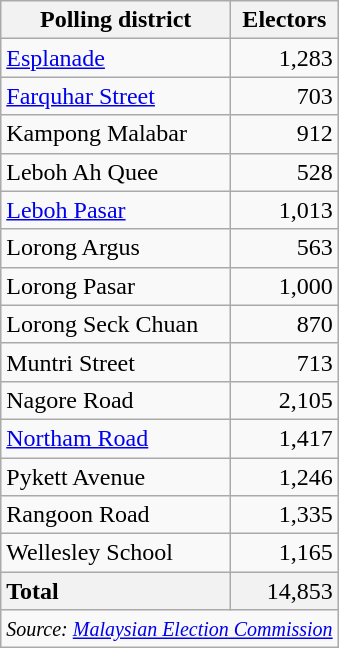<table class="wikitable sortable">
<tr>
<th>Polling district</th>
<th>Electors</th>
</tr>
<tr>
<td><a href='#'>Esplanade</a></td>
<td align="right">1,283</td>
</tr>
<tr>
<td><a href='#'>Farquhar Street</a></td>
<td align="right">703</td>
</tr>
<tr>
<td>Kampong Malabar</td>
<td align="right">912</td>
</tr>
<tr>
<td>Leboh Ah Quee</td>
<td align="right">528</td>
</tr>
<tr>
<td><a href='#'>Leboh Pasar</a></td>
<td align="right">1,013</td>
</tr>
<tr>
<td>Lorong Argus</td>
<td align="right">563</td>
</tr>
<tr>
<td>Lorong Pasar</td>
<td align="right">1,000</td>
</tr>
<tr>
<td>Lorong Seck Chuan</td>
<td align="right">870</td>
</tr>
<tr>
<td>Muntri Street</td>
<td align="right">713</td>
</tr>
<tr>
<td>Nagore Road</td>
<td align="right">2,105</td>
</tr>
<tr>
<td><a href='#'>Northam Road</a></td>
<td align="right">1,417</td>
</tr>
<tr>
<td>Pykett Avenue</td>
<td align="right">1,246</td>
</tr>
<tr>
<td>Rangoon Road</td>
<td align="right">1,335</td>
</tr>
<tr>
<td>Wellesley School</td>
<td align="right">1,165</td>
</tr>
<tr>
<td style="background: #f2f2f2"><strong>Total</strong></td>
<td style="background: #f2f2f2" align="right">14,853</td>
</tr>
<tr>
<td colspan="2"  align="right"><small><em>Source: <a href='#'>Malaysian Election Commission</a></em></small></td>
</tr>
</table>
